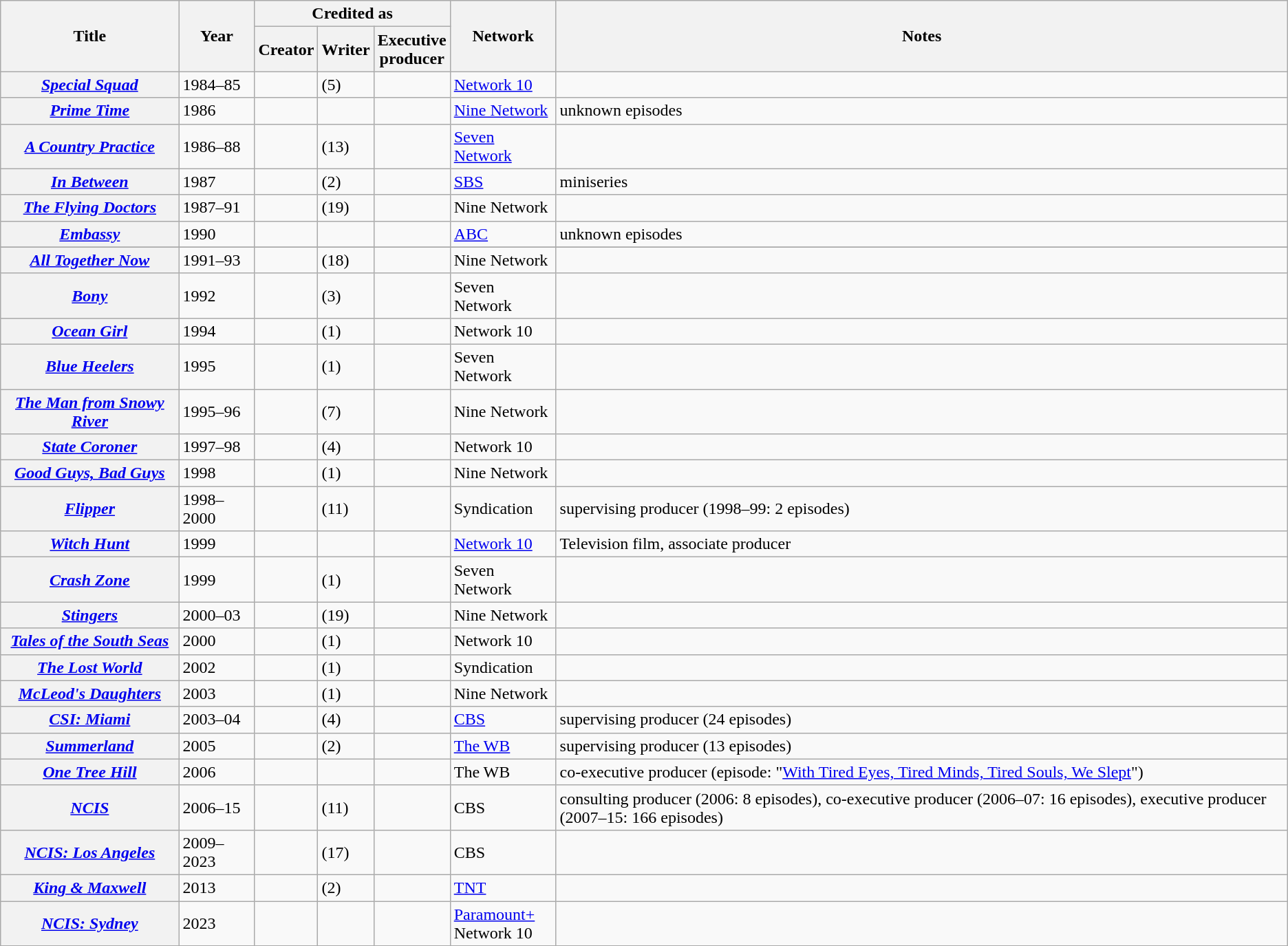<table class="wikitable plainrowheaders sortable">
<tr>
<th rowspan="2" scope="col">Title</th>
<th rowspan="2" scope="col">Year</th>
<th colspan="3" scope="col">Credited as</th>
<th rowspan="2" scope="col">Network</th>
<th rowspan="2" scope="col" class="unsortable">Notes</th>
</tr>
<tr>
<th>Creator</th>
<th>Writer</th>
<th>Executive<br>producer</th>
</tr>
<tr>
<th scope=row><em><a href='#'>Special Squad</a></em></th>
<td>1984–85</td>
<td></td>
<td> (5)</td>
<td></td>
<td><a href='#'>Network 10</a></td>
<td></td>
</tr>
<tr>
<th scope=row><em><a href='#'>Prime Time</a></em></th>
<td>1986</td>
<td></td>
<td></td>
<td></td>
<td><a href='#'>Nine Network</a></td>
<td>unknown episodes</td>
</tr>
<tr>
<th scope=row><em><a href='#'>A Country Practice</a></em></th>
<td>1986–88</td>
<td></td>
<td> (13)</td>
<td></td>
<td><a href='#'>Seven Network</a></td>
<td></td>
</tr>
<tr>
<th scope=row><em><a href='#'>In Between</a></em></th>
<td>1987</td>
<td></td>
<td> (2)</td>
<td></td>
<td><a href='#'>SBS</a></td>
<td>miniseries</td>
</tr>
<tr>
<th scope=row><em><a href='#'>The Flying Doctors</a></em></th>
<td>1987–91</td>
<td></td>
<td> (19)</td>
<td></td>
<td>Nine Network</td>
<td></td>
</tr>
<tr>
<th scope=row><em><a href='#'>Embassy</a></em></th>
<td>1990</td>
<td></td>
<td></td>
<td></td>
<td><a href='#'>ABC</a></td>
<td>unknown episodes</td>
</tr>
<tr>
</tr>
<tr>
<th scope=row><em><a href='#'>All Together Now</a></em></th>
<td>1991–93</td>
<td></td>
<td> (18)</td>
<td></td>
<td>Nine Network</td>
<td></td>
</tr>
<tr>
<th scope=row><em><a href='#'>Bony</a></em></th>
<td>1992</td>
<td></td>
<td> (3)</td>
<td></td>
<td>Seven Network</td>
<td></td>
</tr>
<tr>
<th scope=row><em><a href='#'>Ocean Girl</a></em></th>
<td>1994</td>
<td></td>
<td> (1)</td>
<td></td>
<td>Network 10</td>
<td></td>
</tr>
<tr>
<th scope=row><em><a href='#'>Blue Heelers</a></em></th>
<td>1995</td>
<td></td>
<td> (1)</td>
<td></td>
<td>Seven Network</td>
<td></td>
</tr>
<tr>
<th scope=row><em><a href='#'>The Man from Snowy River</a></em></th>
<td>1995–96</td>
<td></td>
<td> (7)</td>
<td></td>
<td>Nine Network</td>
<td></td>
</tr>
<tr>
<th scope=row><em><a href='#'>State Coroner</a></em></th>
<td>1997–98</td>
<td></td>
<td> (4)</td>
<td></td>
<td>Network 10</td>
<td></td>
</tr>
<tr>
<th scope=row><em><a href='#'>Good Guys, Bad Guys</a></em></th>
<td>1998</td>
<td></td>
<td> (1)</td>
<td></td>
<td>Nine Network</td>
<td></td>
</tr>
<tr>
<th scope=row><em><a href='#'>Flipper</a></em></th>
<td>1998–2000</td>
<td></td>
<td> (11)</td>
<td></td>
<td>Syndication</td>
<td>supervising producer (1998–99: 2 episodes)</td>
</tr>
<tr>
<th scope=row><em><a href='#'>Witch Hunt</a></em></th>
<td>1999</td>
<td></td>
<td></td>
<td></td>
<td><a href='#'>Network 10</a></td>
<td>Television film, associate producer</td>
</tr>
<tr>
<th scope=row><em><a href='#'>Crash Zone</a></em></th>
<td>1999</td>
<td></td>
<td> (1)</td>
<td></td>
<td>Seven Network</td>
<td></td>
</tr>
<tr>
<th scope=row><em><a href='#'>Stingers</a></em></th>
<td>2000–03</td>
<td></td>
<td> (19)</td>
<td></td>
<td>Nine Network</td>
<td></td>
</tr>
<tr>
<th scope=row><em><a href='#'>Tales of the South Seas</a></em></th>
<td>2000</td>
<td></td>
<td> (1)</td>
<td></td>
<td>Network 10</td>
<td></td>
</tr>
<tr>
<th scope=row><em><a href='#'>The Lost World</a></em></th>
<td>2002</td>
<td></td>
<td> (1)</td>
<td></td>
<td>Syndication</td>
<td></td>
</tr>
<tr>
<th scope=row><em><a href='#'>McLeod's Daughters</a></em></th>
<td>2003</td>
<td></td>
<td> (1)</td>
<td></td>
<td>Nine Network</td>
<td></td>
</tr>
<tr>
<th scope=row><em><a href='#'>CSI: Miami</a></em></th>
<td>2003–04</td>
<td></td>
<td> (4)</td>
<td></td>
<td><a href='#'>CBS</a></td>
<td>supervising producer (24 episodes)</td>
</tr>
<tr>
<th scope=row><em><a href='#'>Summerland</a></em></th>
<td>2005</td>
<td></td>
<td> (2)</td>
<td></td>
<td><a href='#'>The WB</a></td>
<td>supervising producer (13 episodes)</td>
</tr>
<tr>
<th scope=row><em><a href='#'>One Tree Hill</a></em></th>
<td>2006</td>
<td></td>
<td></td>
<td></td>
<td>The WB</td>
<td>co-executive producer (episode: "<a href='#'>With Tired Eyes, Tired Minds, Tired Souls, We Slept</a>")</td>
</tr>
<tr>
<th scope=row><em><a href='#'>NCIS</a></em></th>
<td>2006–15</td>
<td></td>
<td> (11)</td>
<td></td>
<td>CBS</td>
<td>consulting producer (2006: 8 episodes), co-executive producer (2006–07: 16 episodes), executive producer (2007–15: 166 episodes)</td>
</tr>
<tr>
<th scope=row><em><a href='#'>NCIS: Los Angeles</a></em></th>
<td>2009–2023</td>
<td></td>
<td> (17)</td>
<td></td>
<td>CBS</td>
<td></td>
</tr>
<tr>
<th scope=row><em><a href='#'>King & Maxwell</a></em></th>
<td>2013</td>
<td></td>
<td> (2)</td>
<td></td>
<td><a href='#'>TNT</a></td>
<td></td>
</tr>
<tr>
<th scope=row><em><a href='#'>NCIS: Sydney</a></em></th>
<td>2023</td>
<td></td>
<td></td>
<td></td>
<td><a href='#'>Paramount+</a><br>Network 10</td>
<td></td>
</tr>
<tr>
</tr>
</table>
